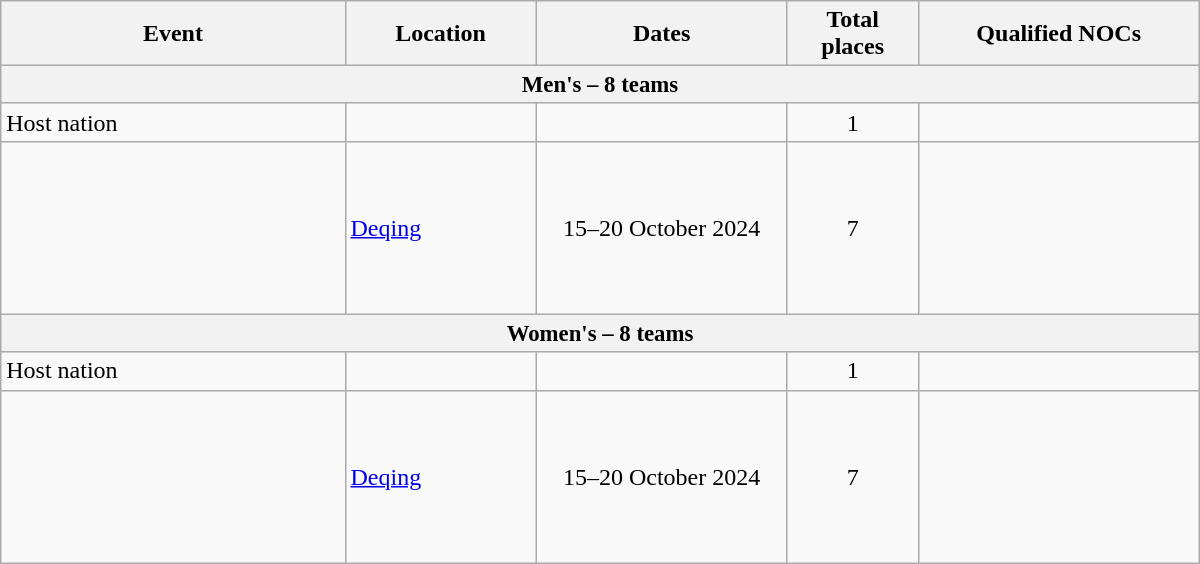<table class="wikitable" width=800>
<tr>
<th>Event</th>
<th width=120>Location</th>
<th width=160>Dates</th>
<th width=80>Total places</th>
<th width=180>Qualified NOCs</th>
</tr>
<tr style="font-size:95%;">
<th colspan=5>Men's – 8 teams</th>
</tr>
<tr>
<td>Host nation</td>
<td></td>
<td></td>
<td align="center">1</td>
<td></td>
</tr>
<tr>
<td></td>
<td> <a href='#'>Deqing</a></td>
<td align="center">15–20 October 2024</td>
<td align="center">7</td>
<td><br><br><br><br><br><br></td>
</tr>
<tr style="font-size:95%;">
<th colspan=5>Women's – 8 teams</th>
</tr>
<tr>
<td>Host nation</td>
<td></td>
<td></td>
<td align="center">1</td>
<td></td>
</tr>
<tr>
<td></td>
<td> <a href='#'>Deqing</a></td>
<td align="center">15–20 October 2024</td>
<td align="center">7</td>
<td><br><br><br><br><br><br></td>
</tr>
</table>
